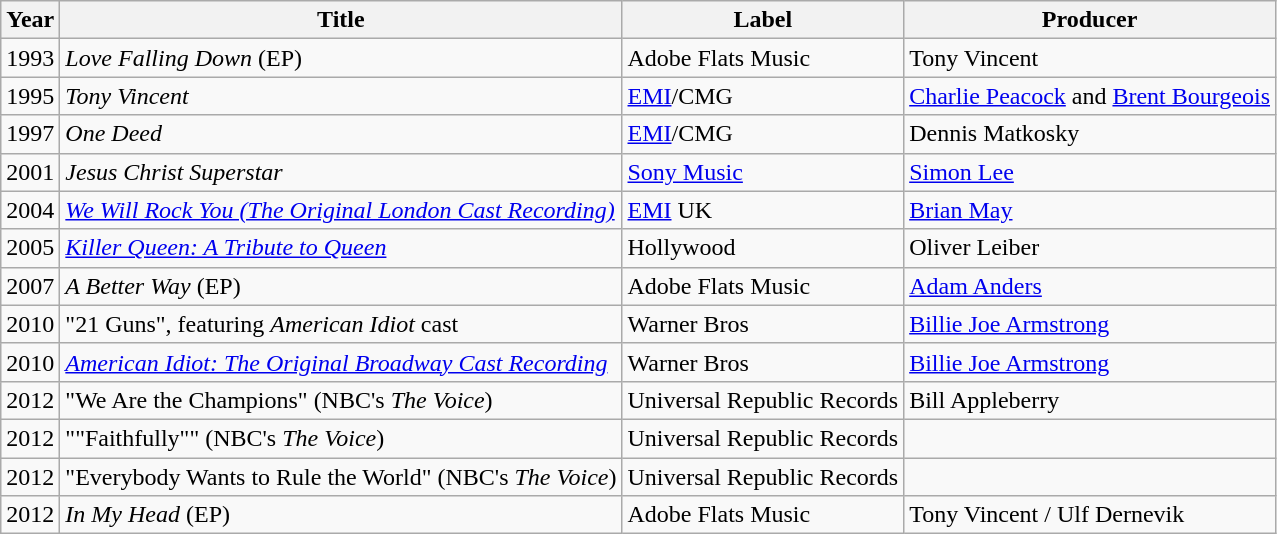<table class="wikitable">
<tr>
<th>Year</th>
<th>Title</th>
<th>Label</th>
<th>Producer</th>
</tr>
<tr>
<td>1993</td>
<td><em>Love Falling Down</em> (EP)</td>
<td>Adobe Flats Music</td>
<td>Tony Vincent</td>
</tr>
<tr>
<td>1995</td>
<td><em>Tony Vincent</em></td>
<td><a href='#'>EMI</a>/CMG</td>
<td><a href='#'>Charlie Peacock</a> and <a href='#'>Brent Bourgeois</a></td>
</tr>
<tr>
<td>1997</td>
<td><em>One Deed</em></td>
<td><a href='#'>EMI</a>/CMG</td>
<td>Dennis Matkosky</td>
</tr>
<tr>
<td>2001</td>
<td><em>Jesus Christ Superstar</em></td>
<td><a href='#'>Sony Music</a></td>
<td><a href='#'>Simon Lee</a></td>
</tr>
<tr>
<td>2004</td>
<td><em><a href='#'>We Will Rock You (The Original London Cast Recording)</a></em></td>
<td><a href='#'>EMI</a> UK</td>
<td><a href='#'>Brian May</a></td>
</tr>
<tr>
<td>2005</td>
<td><em><a href='#'>Killer Queen: A Tribute to Queen</a></em></td>
<td>Hollywood</td>
<td>Oliver Leiber</td>
</tr>
<tr>
<td>2007</td>
<td><em>A Better Way</em> (EP)</td>
<td>Adobe Flats Music</td>
<td><a href='#'>Adam Anders</a></td>
</tr>
<tr>
<td>2010</td>
<td>"21 Guns", featuring <em>American Idiot</em> cast</td>
<td>Warner Bros</td>
<td><a href='#'>Billie Joe Armstrong</a></td>
</tr>
<tr>
<td>2010</td>
<td><em><a href='#'>American Idiot: The Original Broadway Cast Recording</a></em></td>
<td>Warner Bros</td>
<td><a href='#'>Billie Joe Armstrong</a></td>
</tr>
<tr>
<td>2012</td>
<td>"We Are the Champions" (NBC's <em>The Voice</em>)</td>
<td>Universal Republic Records</td>
<td>Bill Appleberry</td>
</tr>
<tr>
<td>2012</td>
<td>""Faithfully"" (NBC's <em>The Voice</em>)</td>
<td>Universal Republic Records</td>
<td></td>
</tr>
<tr>
<td>2012</td>
<td>"Everybody Wants to Rule the World" (NBC's <em>The Voice</em>)</td>
<td>Universal Republic Records</td>
<td></td>
</tr>
<tr>
<td>2012</td>
<td><em>In My Head</em> (EP)</td>
<td>Adobe Flats Music</td>
<td>Tony Vincent / Ulf Dernevik</td>
</tr>
</table>
